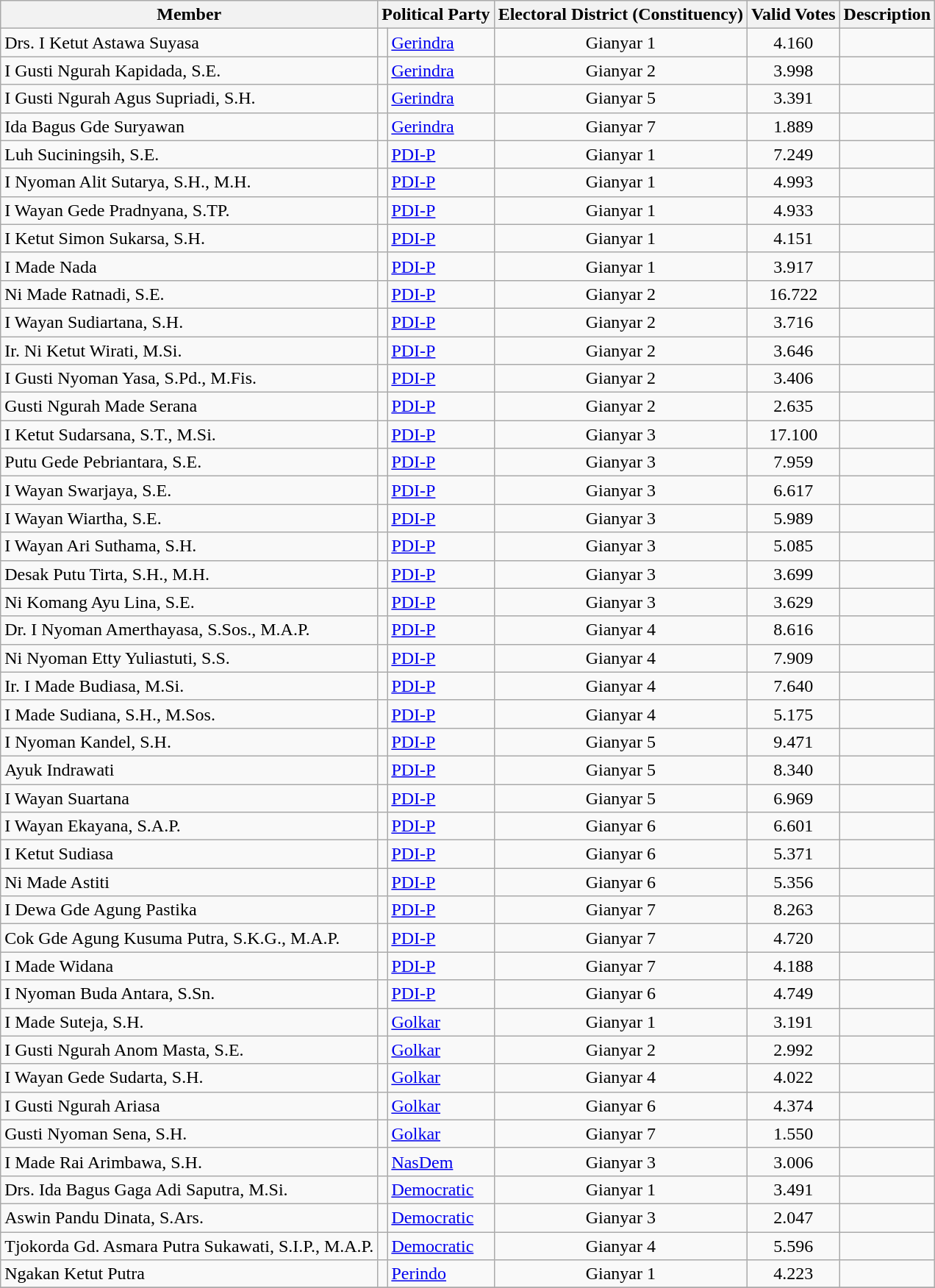<table class="wikitable sortable">
<tr>
<th>Member</th>
<th colspan=2>Political Party</th>
<th>Electoral District (Constituency)</th>
<th>Valid Votes</th>
<th>Description</th>
</tr>
<tr>
<td>Drs. I Ketut Astawa Suyasa</td>
<td bgcolor= ></td>
<td><a href='#'>Gerindra</a></td>
<td style="text-align:center;">Gianyar 1</td>
<td align=center>4.160</td>
<td></td>
</tr>
<tr>
<td>I Gusti Ngurah Kapidada, S.E.</td>
<td bgcolor= ></td>
<td><a href='#'>Gerindra</a></td>
<td style="text-align:center;">Gianyar 2</td>
<td align=center>3.998</td>
<td></td>
</tr>
<tr>
<td>I Gusti Ngurah Agus Supriadi, S.H.</td>
<td bgcolor= ></td>
<td><a href='#'>Gerindra</a></td>
<td style="text-align:center;">Gianyar 5</td>
<td align=center>3.391</td>
<td></td>
</tr>
<tr>
<td>Ida Bagus Gde Suryawan</td>
<td bgcolor= ></td>
<td><a href='#'>Gerindra</a></td>
<td style="text-align:center;">Gianyar 7</td>
<td align=center>1.889</td>
<td></td>
</tr>
<tr>
<td>Luh Suciningsih, S.E.</td>
<td bgcolor= ></td>
<td><a href='#'>PDI-P</a></td>
<td style="text-align:center;">Gianyar 1</td>
<td align=center>7.249</td>
<td></td>
</tr>
<tr>
<td>I Nyoman Alit Sutarya, S.H., M.H.</td>
<td bgcolor= ></td>
<td><a href='#'>PDI-P</a></td>
<td style="text-align:center;">Gianyar 1</td>
<td align=center>4.993</td>
<td></td>
</tr>
<tr>
<td>I Wayan Gede Pradnyana, S.TP.</td>
<td bgcolor= ></td>
<td><a href='#'>PDI-P</a></td>
<td style="text-align:center;">Gianyar 1</td>
<td align=center>4.933</td>
<td></td>
</tr>
<tr>
<td>I Ketut Simon Sukarsa, S.H.</td>
<td bgcolor= ></td>
<td><a href='#'>PDI-P</a></td>
<td style="text-align:center;">Gianyar 1</td>
<td align=center>4.151</td>
<td></td>
</tr>
<tr>
<td>I Made Nada</td>
<td bgcolor= ></td>
<td><a href='#'>PDI-P</a></td>
<td style="text-align:center;">Gianyar 1</td>
<td align=center>3.917</td>
<td></td>
</tr>
<tr>
<td>Ni Made Ratnadi, S.E.</td>
<td bgcolor= ></td>
<td><a href='#'>PDI-P</a></td>
<td style="text-align:center;">Gianyar 2</td>
<td align=center>16.722</td>
<td></td>
</tr>
<tr>
<td>I Wayan Sudiartana, S.H.</td>
<td bgcolor= ></td>
<td><a href='#'>PDI-P</a></td>
<td style="text-align:center;">Gianyar 2</td>
<td align=center>3.716</td>
<td></td>
</tr>
<tr>
<td>Ir. Ni Ketut Wirati, M.Si.</td>
<td bgcolor= ></td>
<td><a href='#'>PDI-P</a></td>
<td style="text-align:center;">Gianyar 2</td>
<td align=center>3.646</td>
<td></td>
</tr>
<tr>
<td>I Gusti Nyoman Yasa, S.Pd., M.Fis.</td>
<td bgcolor= ></td>
<td><a href='#'>PDI-P</a></td>
<td style="text-align:center;">Gianyar 2</td>
<td align=center>3.406</td>
<td></td>
</tr>
<tr>
<td>Gusti Ngurah Made Serana</td>
<td bgcolor= ></td>
<td><a href='#'>PDI-P</a></td>
<td style="text-align:center;">Gianyar 2</td>
<td align=center>2.635</td>
<td></td>
</tr>
<tr>
<td>I Ketut Sudarsana, S.T., M.Si.</td>
<td bgcolor= ></td>
<td><a href='#'>PDI-P</a></td>
<td style="text-align:center;">Gianyar 3</td>
<td align=center>17.100</td>
<td></td>
</tr>
<tr>
<td>Putu Gede Pebriantara, S.E.</td>
<td bgcolor= ></td>
<td><a href='#'>PDI-P</a></td>
<td style="text-align:center;">Gianyar 3</td>
<td align=center>7.959</td>
<td></td>
</tr>
<tr>
<td>I Wayan Swarjaya, S.E.</td>
<td bgcolor= ></td>
<td><a href='#'>PDI-P</a></td>
<td style="text-align:center;">Gianyar 3</td>
<td align=center>6.617</td>
<td></td>
</tr>
<tr>
<td>I Wayan Wiartha, S.E.</td>
<td bgcolor= ></td>
<td><a href='#'>PDI-P</a></td>
<td style="text-align:center;">Gianyar 3</td>
<td align=center>5.989</td>
<td></td>
</tr>
<tr>
<td>I Wayan Ari Suthama, S.H.</td>
<td bgcolor= ></td>
<td><a href='#'>PDI-P</a></td>
<td style="text-align:center;">Gianyar 3</td>
<td align=center>5.085</td>
<td></td>
</tr>
<tr>
<td>Desak Putu Tirta, S.H., M.H.</td>
<td bgcolor= ></td>
<td><a href='#'>PDI-P</a></td>
<td style="text-align:center;">Gianyar 3</td>
<td align=center>3.699</td>
<td></td>
</tr>
<tr>
<td>Ni Komang Ayu Lina, S.E.</td>
<td bgcolor= ></td>
<td><a href='#'>PDI-P</a></td>
<td style="text-align:center;">Gianyar 3</td>
<td align=center>3.629</td>
<td></td>
</tr>
<tr>
<td>Dr. I Nyoman Amerthayasa, S.Sos., M.A.P.</td>
<td bgcolor= ></td>
<td><a href='#'>PDI-P</a></td>
<td style="text-align:center;">Gianyar 4</td>
<td align=center>8.616</td>
<td></td>
</tr>
<tr>
<td>Ni Nyoman Etty Yuliastuti, S.S.</td>
<td bgcolor= ></td>
<td><a href='#'>PDI-P</a></td>
<td style="text-align:center;">Gianyar 4</td>
<td align=center>7.909</td>
<td></td>
</tr>
<tr>
<td>Ir. I Made Budiasa, M.Si.</td>
<td bgcolor= ></td>
<td><a href='#'>PDI-P</a></td>
<td style="text-align:center;">Gianyar 4</td>
<td align=center>7.640</td>
<td></td>
</tr>
<tr>
<td>I Made Sudiana, S.H., M.Sos.</td>
<td bgcolor= ></td>
<td><a href='#'>PDI-P</a></td>
<td style="text-align:center;">Gianyar 4</td>
<td align=center>5.175</td>
<td></td>
</tr>
<tr>
<td>I Nyoman Kandel, S.H.</td>
<td bgcolor= ></td>
<td><a href='#'>PDI-P</a></td>
<td style="text-align:center;">Gianyar 5</td>
<td align=center>9.471</td>
<td></td>
</tr>
<tr>
<td>Ayuk Indrawati</td>
<td bgcolor= ></td>
<td><a href='#'>PDI-P</a></td>
<td style="text-align:center;">Gianyar 5</td>
<td align=center>8.340</td>
<td></td>
</tr>
<tr>
<td>I Wayan Suartana</td>
<td bgcolor= ></td>
<td><a href='#'>PDI-P</a></td>
<td style="text-align:center;">Gianyar 5</td>
<td align=center>6.969</td>
<td></td>
</tr>
<tr>
<td>I Wayan Ekayana, S.A.P.</td>
<td bgcolor= ></td>
<td><a href='#'>PDI-P</a></td>
<td style="text-align:center;">Gianyar 6</td>
<td align=center>6.601</td>
<td></td>
</tr>
<tr>
<td>I Ketut Sudiasa</td>
<td bgcolor= ></td>
<td><a href='#'>PDI-P</a></td>
<td style="text-align:center;">Gianyar 6</td>
<td align=center>5.371</td>
<td></td>
</tr>
<tr>
<td>Ni Made Astiti</td>
<td bgcolor= ></td>
<td><a href='#'>PDI-P</a></td>
<td style="text-align:center;">Gianyar 6</td>
<td align=center>5.356</td>
<td></td>
</tr>
<tr>
<td>I Dewa Gde Agung Pastika</td>
<td bgcolor= ></td>
<td><a href='#'>PDI-P</a></td>
<td style="text-align:center;">Gianyar 7</td>
<td align=center>8.263</td>
<td></td>
</tr>
<tr>
<td>Cok Gde Agung Kusuma Putra, S.K.G., M.A.P.</td>
<td bgcolor= ></td>
<td><a href='#'>PDI-P</a></td>
<td style="text-align:center;">Gianyar 7</td>
<td align=center>4.720</td>
<td></td>
</tr>
<tr>
<td>I Made Widana</td>
<td bgcolor= ></td>
<td><a href='#'>PDI-P</a></td>
<td style="text-align:center;">Gianyar 7</td>
<td align=center>4.188</td>
<td></td>
</tr>
<tr>
<td>I Nyoman Buda Antara, S.Sn.</td>
<td bgcolor= ></td>
<td><a href='#'>PDI-P</a></td>
<td style="text-align:center;">Gianyar 6</td>
<td align=center>4.749</td>
<td></td>
</tr>
<tr>
<td>I Made Suteja, S.H.</td>
<td bgcolor= ></td>
<td><a href='#'>Golkar</a></td>
<td style="text-align:center;">Gianyar 1</td>
<td align=center>3.191</td>
<td></td>
</tr>
<tr>
<td>I Gusti Ngurah Anom Masta, S.E.</td>
<td bgcolor= ></td>
<td><a href='#'>Golkar</a></td>
<td style="text-align:center;">Gianyar 2</td>
<td align=center>2.992</td>
<td></td>
</tr>
<tr>
<td>I Wayan Gede Sudarta, S.H.</td>
<td bgcolor= ></td>
<td><a href='#'>Golkar</a></td>
<td style="text-align:center;">Gianyar 4</td>
<td align=center>4.022</td>
<td></td>
</tr>
<tr>
<td>I Gusti Ngurah Ariasa</td>
<td bgcolor= ></td>
<td><a href='#'>Golkar</a></td>
<td style="text-align:center;">Gianyar 6</td>
<td align=center>4.374</td>
<td></td>
</tr>
<tr>
<td>Gusti Nyoman Sena, S.H.</td>
<td bgcolor= ></td>
<td><a href='#'>Golkar</a></td>
<td style="text-align:center;">Gianyar 7</td>
<td align=center>1.550</td>
<td></td>
</tr>
<tr>
<td>I Made Rai Arimbawa, S.H.</td>
<td bgcolor= ></td>
<td><a href='#'>NasDem</a></td>
<td style="text-align:center;">Gianyar 3</td>
<td align=center>3.006</td>
<td></td>
</tr>
<tr>
<td>Drs. Ida Bagus Gaga Adi Saputra, M.Si.</td>
<td bgcolor= ></td>
<td><a href='#'>Democratic</a></td>
<td style="text-align:center;">Gianyar 1</td>
<td align=center>3.491</td>
<td></td>
</tr>
<tr>
<td>Aswin Pandu Dinata, S.Ars.</td>
<td bgcolor= ></td>
<td><a href='#'>Democratic</a></td>
<td style="text-align:center;">Gianyar 3</td>
<td align=center>2.047</td>
<td></td>
</tr>
<tr>
<td>Tjokorda Gd. Asmara Putra Sukawati, S.I.P., M.A.P.</td>
<td bgcolor= ></td>
<td><a href='#'>Democratic</a></td>
<td style="text-align:center;">Gianyar 4</td>
<td align=center>5.596</td>
<td></td>
</tr>
<tr>
<td>Ngakan Ketut Putra</td>
<td bgcolor= ></td>
<td><a href='#'>Perindo</a></td>
<td style="text-align:center;">Gianyar 1</td>
<td align=center>4.223</td>
<td></td>
</tr>
<tr>
</tr>
</table>
